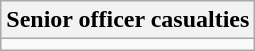<table class=wikitable>
<tr>
<th bgcolor="#99ccff">Senior officer casualties</th>
</tr>
<tr>
<td></td>
</tr>
</table>
